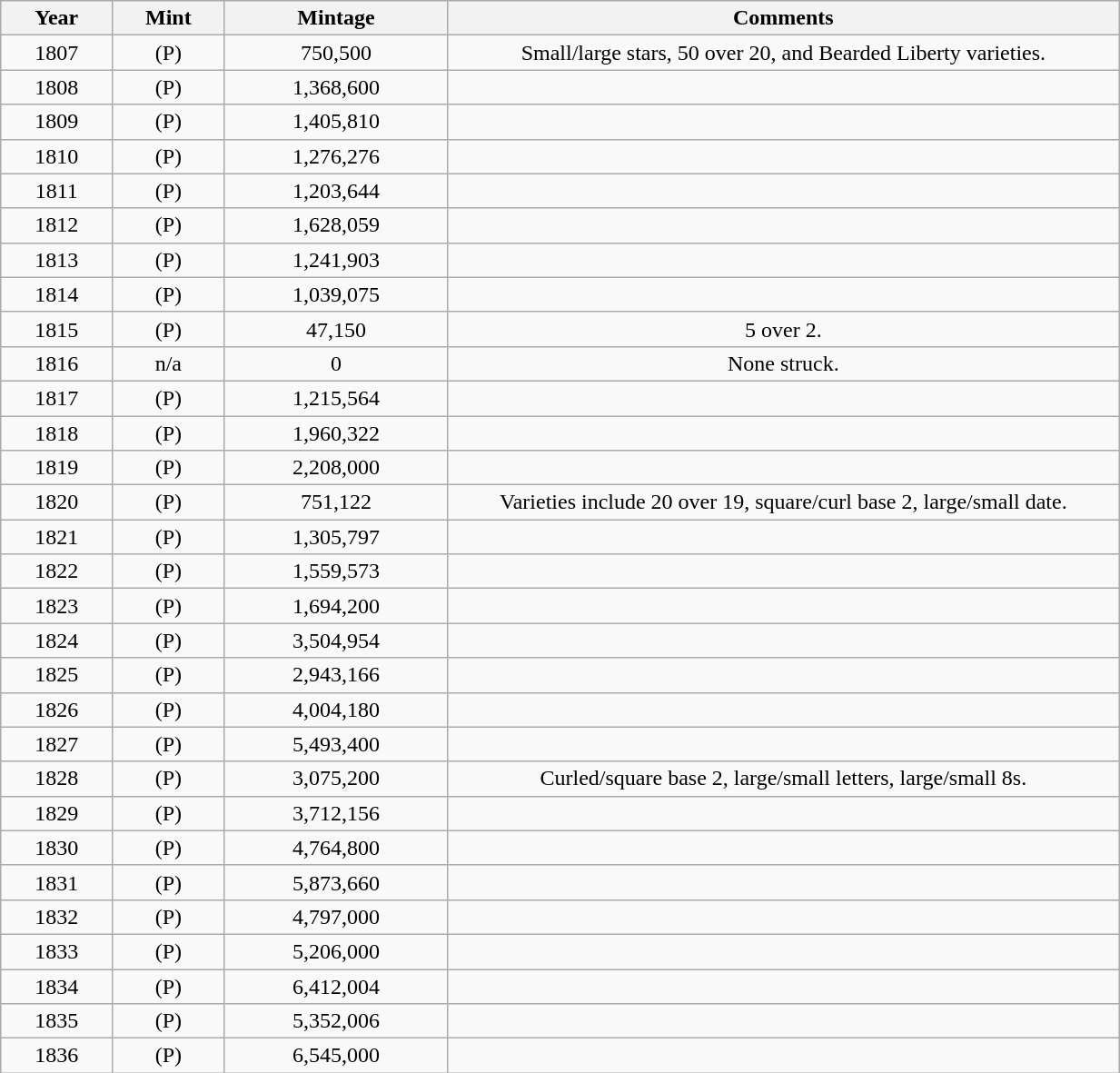<table class="wikitable sortable" style="min-width:65%; text-align:center;">
<tr>
<th width="10%">Year</th>
<th width="10%">Mint</th>
<th width="20%">Mintage</th>
<th width="60%">Comments</th>
</tr>
<tr>
<td>1807</td>
<td>(P)</td>
<td>750,500</td>
<td>Small/large stars, 50 over 20, and Bearded Liberty varieties.</td>
</tr>
<tr>
<td>1808</td>
<td>(P)</td>
<td>1,368,600</td>
<td></td>
</tr>
<tr>
<td>1809</td>
<td>(P)</td>
<td>1,405,810</td>
<td></td>
</tr>
<tr>
<td>1810</td>
<td>(P)</td>
<td>1,276,276</td>
<td></td>
</tr>
<tr>
<td>1811</td>
<td>(P)</td>
<td>1,203,644</td>
<td></td>
</tr>
<tr>
<td>1812</td>
<td>(P)</td>
<td>1,628,059</td>
<td></td>
</tr>
<tr>
<td>1813</td>
<td>(P)</td>
<td>1,241,903</td>
<td></td>
</tr>
<tr>
<td>1814</td>
<td>(P)</td>
<td>1,039,075</td>
<td></td>
</tr>
<tr>
<td>1815</td>
<td>(P)</td>
<td>47,150</td>
<td>5 over 2.</td>
</tr>
<tr>
<td>1816</td>
<td>n/a</td>
<td>0</td>
<td>None struck.</td>
</tr>
<tr>
<td>1817</td>
<td>(P)</td>
<td>1,215,564</td>
<td></td>
</tr>
<tr>
<td>1818</td>
<td>(P)</td>
<td>1,960,322</td>
<td></td>
</tr>
<tr>
<td>1819</td>
<td>(P)</td>
<td>2,208,000</td>
<td></td>
</tr>
<tr>
<td>1820</td>
<td>(P)</td>
<td>751,122</td>
<td>Varieties include 20 over 19, square/curl base 2, large/small date.</td>
</tr>
<tr>
<td>1821</td>
<td>(P)</td>
<td>1,305,797</td>
<td></td>
</tr>
<tr>
<td>1822</td>
<td>(P)</td>
<td>1,559,573</td>
<td></td>
</tr>
<tr>
<td>1823</td>
<td>(P)</td>
<td>1,694,200</td>
<td></td>
</tr>
<tr>
<td>1824</td>
<td>(P)</td>
<td>3,504,954</td>
<td></td>
</tr>
<tr>
<td>1825</td>
<td>(P)</td>
<td>2,943,166</td>
<td></td>
</tr>
<tr>
<td>1826</td>
<td>(P)</td>
<td>4,004,180</td>
<td></td>
</tr>
<tr>
<td>1827</td>
<td>(P)</td>
<td>5,493,400</td>
<td></td>
</tr>
<tr>
<td>1828</td>
<td>(P)</td>
<td>3,075,200</td>
<td>Curled/square base 2, large/small letters, large/small 8s.</td>
</tr>
<tr>
<td>1829</td>
<td>(P)</td>
<td>3,712,156</td>
<td></td>
</tr>
<tr>
<td>1830</td>
<td>(P)</td>
<td>4,764,800</td>
<td></td>
</tr>
<tr>
<td>1831</td>
<td>(P)</td>
<td>5,873,660</td>
<td></td>
</tr>
<tr>
<td>1832</td>
<td>(P)</td>
<td>4,797,000</td>
<td></td>
</tr>
<tr>
<td>1833</td>
<td>(P)</td>
<td>5,206,000</td>
<td></td>
</tr>
<tr>
<td>1834</td>
<td>(P)</td>
<td>6,412,004</td>
<td></td>
</tr>
<tr>
<td>1835</td>
<td>(P)</td>
<td>5,352,006</td>
<td></td>
</tr>
<tr>
<td>1836</td>
<td>(P)</td>
<td>6,545,000</td>
<td></td>
</tr>
</table>
